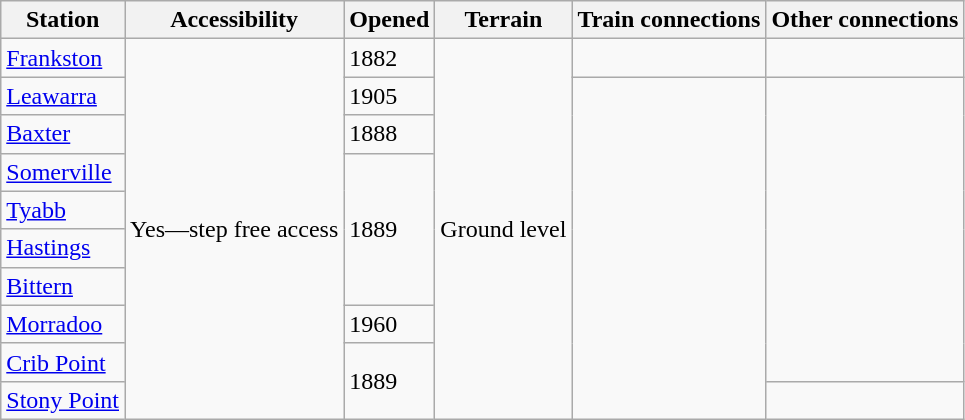<table class="wikitable">
<tr>
<th>Station</th>
<th>Accessibility</th>
<th>Opened</th>
<th>Terrain</th>
<th>Train connections</th>
<th>Other connections</th>
</tr>
<tr>
<td><a href='#'>Frankston</a></td>
<td rowspan="10">Yes—step free access</td>
<td>1882</td>
<td rowspan="10">Ground level</td>
<td></td>
<td> </td>
</tr>
<tr>
<td><a href='#'>Leawarra</a></td>
<td>1905</td>
<td rowspan="9"></td>
<td rowspan="8"></td>
</tr>
<tr>
<td><a href='#'>Baxter</a></td>
<td>1888</td>
</tr>
<tr>
<td><a href='#'>Somerville</a></td>
<td rowspan="4">1889</td>
</tr>
<tr>
<td><a href='#'>Tyabb</a></td>
</tr>
<tr>
<td><a href='#'>Hastings</a></td>
</tr>
<tr>
<td><a href='#'>Bittern</a></td>
</tr>
<tr>
<td><a href='#'>Morradoo</a></td>
<td>1960</td>
</tr>
<tr>
<td><a href='#'>Crib Point</a></td>
<td rowspan="2">1889</td>
</tr>
<tr>
<td><a href='#'>Stony Point</a></td>
<td></td>
</tr>
</table>
